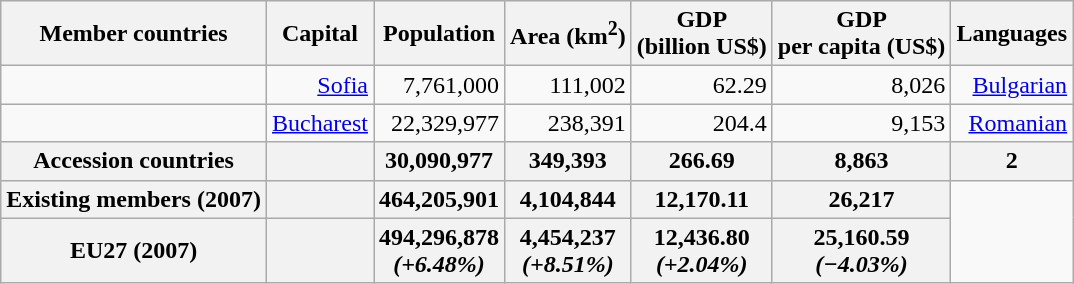<table class="wikitable" style="text-align:right">
<tr>
<th>Member countries</th>
<th>Capital</th>
<th>Population</th>
<th>Area (km<sup>2</sup>)</th>
<th>GDP <br>(billion US$)</th>
<th>GDP <br>per capita (US$)</th>
<th>Languages</th>
</tr>
<tr>
<td style="text-align:left;"><sup></sup></td>
<td><a href='#'>Sofia</a></td>
<td>7,761,000</td>
<td>111,002</td>
<td>62.29</td>
<td>8,026</td>
<td><a href='#'>Bulgarian</a></td>
</tr>
<tr>
<td style="text-align:left;"></td>
<td><a href='#'>Bucharest</a></td>
<td>22,329,977</td>
<td>238,391</td>
<td>204.4</td>
<td>9,153</td>
<td><a href='#'>Romanian</a></td>
</tr>
<tr>
<th>Accession countries</th>
<th></th>
<th>30,090,977</th>
<th>349,393</th>
<th>266.69</th>
<th>8,863</th>
<th>2</th>
</tr>
<tr>
<th>Existing members (2007)</th>
<th></th>
<th>464,205,901</th>
<th>4,104,844</th>
<th>12,170.11</th>
<th>26,217</th>
</tr>
<tr>
<th>EU27 (2007)</th>
<th></th>
<th>494,296,878 <br> <em>(+6.48%)</em></th>
<th>4,454,237 <br> <em>(+8.51%)</em></th>
<th>12,436.80 <br> <em>(+2.04%)</em></th>
<th>25,160.59 <br> <em>(−4.03%)</em></th>
</tr>
</table>
